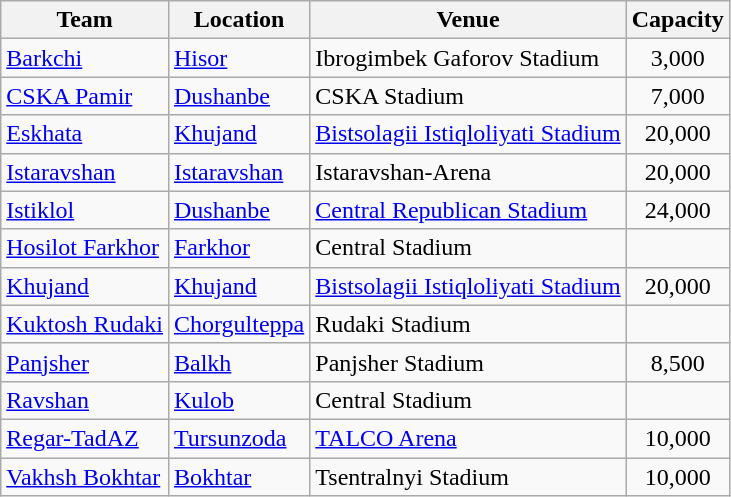<table class="wikitable sortable" border="1">
<tr>
<th>Team</th>
<th>Location</th>
<th>Venue</th>
<th>Capacity</th>
</tr>
<tr>
<td><a href='#'>Barkchi</a></td>
<td><a href='#'>Hisor</a></td>
<td>Ibrogimbek Gaforov Stadium</td>
<td style="text-align:center;">3,000</td>
</tr>
<tr>
<td><a href='#'>CSKA Pamir</a></td>
<td><a href='#'>Dushanbe</a></td>
<td>CSKA Stadium</td>
<td style="text-align:center;">7,000</td>
</tr>
<tr>
<td><a href='#'>Eskhata</a></td>
<td><a href='#'>Khujand</a></td>
<td><a href='#'>Bistsolagii Istiqloliyati Stadium</a></td>
<td style="text-align:center;">20,000</td>
</tr>
<tr>
<td><a href='#'>Istaravshan</a></td>
<td><a href='#'>Istaravshan</a></td>
<td>Istaravshan-Arena</td>
<td style="text-align:center;">20,000</td>
</tr>
<tr>
<td><a href='#'>Istiklol</a></td>
<td><a href='#'>Dushanbe</a></td>
<td><a href='#'>Central Republican Stadium</a></td>
<td style="text-align:center;">24,000</td>
</tr>
<tr>
<td><a href='#'>Hosilot Farkhor</a></td>
<td><a href='#'>Farkhor</a></td>
<td>Central Stadium</td>
<td style="text-align:center;"></td>
</tr>
<tr>
<td><a href='#'>Khujand</a></td>
<td><a href='#'>Khujand</a></td>
<td><a href='#'>Bistsolagii Istiqloliyati Stadium</a></td>
<td style="text-align:center;">20,000</td>
</tr>
<tr>
<td><a href='#'>Kuktosh Rudaki</a></td>
<td><a href='#'>Chorgulteppa</a></td>
<td>Rudaki Stadium</td>
<td style="text-align:center;"></td>
</tr>
<tr>
<td><a href='#'>Panjsher</a></td>
<td><a href='#'>Balkh</a></td>
<td>Panjsher Stadium</td>
<td style="text-align:center;">8,500</td>
</tr>
<tr>
<td><a href='#'>Ravshan</a></td>
<td><a href='#'>Kulob</a></td>
<td>Central Stadium</td>
<td style="text-align:center;"></td>
</tr>
<tr>
<td><a href='#'>Regar-TadAZ</a></td>
<td><a href='#'>Tursunzoda</a></td>
<td><a href='#'>TALCO Arena</a></td>
<td style="text-align:center;">10,000</td>
</tr>
<tr>
<td><a href='#'>Vakhsh Bokhtar</a></td>
<td><a href='#'>Bokhtar</a></td>
<td>Tsentralnyi Stadium</td>
<td style="text-align:center;">10,000</td>
</tr>
</table>
